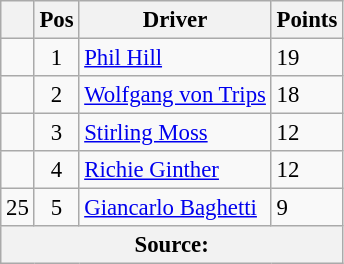<table class="wikitable" style="font-size: 95%;">
<tr>
<th></th>
<th>Pos</th>
<th>Driver</th>
<th>Points</th>
</tr>
<tr>
<td align="left"></td>
<td align="center">1</td>
<td> <a href='#'>Phil Hill</a></td>
<td align="left">19</td>
</tr>
<tr>
<td align="left"></td>
<td align="center">2</td>
<td> <a href='#'>Wolfgang von Trips</a></td>
<td align="left">18</td>
</tr>
<tr>
<td align="left"></td>
<td align="center">3</td>
<td> <a href='#'>Stirling Moss</a></td>
<td align="left">12</td>
</tr>
<tr>
<td align="left"></td>
<td align="center">4</td>
<td> <a href='#'>Richie Ginther</a></td>
<td align="left">12</td>
</tr>
<tr>
<td align="left"> 25</td>
<td align="center">5</td>
<td> <a href='#'>Giancarlo Baghetti</a></td>
<td align="left">9</td>
</tr>
<tr>
<th colspan=4>Source: </th>
</tr>
</table>
